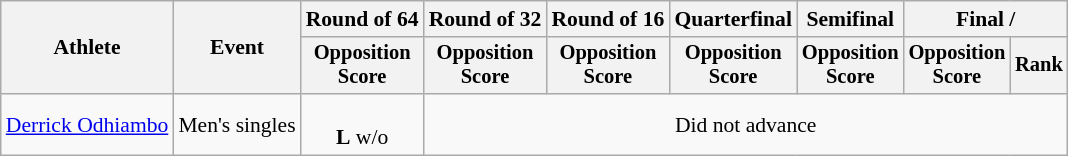<table class="wikitable" style="font-size:90%; text-align:center">
<tr>
<th rowspan=2>Athlete</th>
<th rowspan=2>Event</th>
<th>Round of 64</th>
<th>Round of 32</th>
<th>Round of 16</th>
<th>Quarterfinal</th>
<th>Semifinal</th>
<th colspan=2>Final / </th>
</tr>
<tr style="font-size:95%">
<th>Opposition<br>Score</th>
<th>Opposition<br>Score</th>
<th>Opposition<br>Score</th>
<th>Opposition<br>Score</th>
<th>Opposition<br>Score</th>
<th>Opposition<br>Score</th>
<th>Rank</th>
</tr>
<tr>
<td align="left"><a href='#'>Derrick Odhiambo</a></td>
<td align="left">Men's singles</td>
<td><br><strong>L</strong> w/o</td>
<td colspan=6>Did not advance</td>
</tr>
</table>
